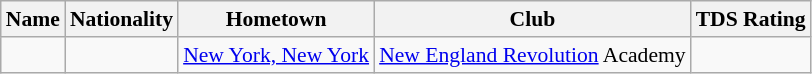<table class="wikitable" style="font-size:90%; text-align: center;" border="1">
<tr>
<th>Name</th>
<th>Nationality</th>
<th>Hometown</th>
<th>Club</th>
<th>TDS Rating</th>
</tr>
<tr>
<td></td>
<td></td>
<td><a href='#'>New York, New York</a></td>
<td><a href='#'>New England Revolution</a> Academy</td>
<td></td>
</tr>
</table>
